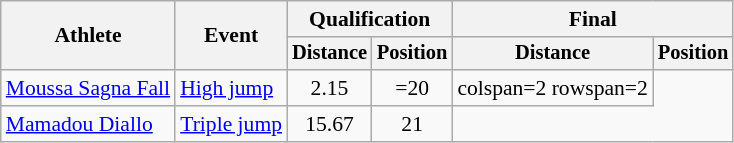<table class=wikitable style=font-size:90%>
<tr>
<th rowspan=2>Athlete</th>
<th rowspan=2>Event</th>
<th colspan=2>Qualification</th>
<th colspan=2>Final</th>
</tr>
<tr style=font-size:95%>
<th>Distance</th>
<th>Position</th>
<th>Distance</th>
<th>Position</th>
</tr>
<tr align=center>
<td align=left><a href='#'>Moussa Sagna Fall</a></td>
<td align=left><a href='#'>High jump</a></td>
<td>2.15</td>
<td>=20</td>
<td>colspan=2 rowspan=2 </td>
</tr>
<tr align=center>
<td align=left><a href='#'>Mamadou Diallo</a></td>
<td align=left><a href='#'>Triple jump</a></td>
<td>15.67</td>
<td>21</td>
</tr>
</table>
